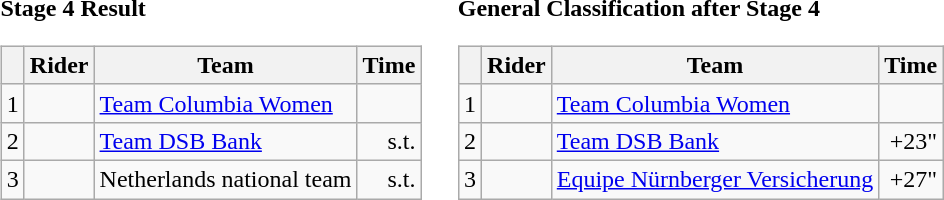<table>
<tr>
<td><strong>Stage 4 Result</strong><br><table class=wikitable>
<tr>
<th></th>
<th>Rider</th>
<th>Team</th>
<th>Time</th>
</tr>
<tr>
<td>1</td>
<td></td>
<td><a href='#'>Team Columbia Women</a></td>
<td align=right></td>
</tr>
<tr>
<td>2</td>
<td></td>
<td><a href='#'>Team DSB Bank</a></td>
<td align=right>s.t.</td>
</tr>
<tr>
<td>3</td>
<td></td>
<td>Netherlands national team</td>
<td align=right>s.t.</td>
</tr>
</table>
</td>
<td></td>
<td><strong>General Classification after Stage 4</strong><br><table class="wikitable">
<tr>
<th></th>
<th>Rider</th>
<th>Team</th>
<th>Time</th>
</tr>
<tr>
<td>1</td>
<td></td>
<td><a href='#'>Team Columbia Women</a></td>
<td align=right></td>
</tr>
<tr>
<td>2</td>
<td></td>
<td><a href='#'>Team DSB Bank</a></td>
<td align=right>+23"</td>
</tr>
<tr>
<td>3</td>
<td></td>
<td><a href='#'>Equipe Nürnberger Versicherung</a></td>
<td align=right>+27"</td>
</tr>
</table>
</td>
</tr>
</table>
